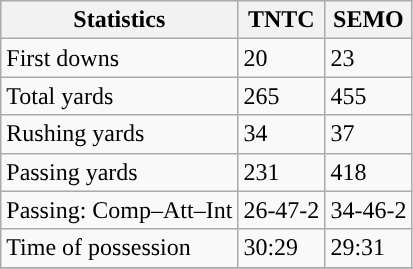<table class="wikitable" style="float: left;">
<tr>
<th>Statistics</th>
<th>TNTC</th>
<th>SEMO</th>
</tr>
<tr>
<td>First downs</td>
<td>20</td>
<td>23</td>
</tr>
<tr>
<td>Total yards</td>
<td>265</td>
<td>455</td>
</tr>
<tr>
<td>Rushing yards</td>
<td>34</td>
<td>37</td>
</tr>
<tr>
<td>Passing yards</td>
<td>231</td>
<td>418</td>
</tr>
<tr>
<td>Passing: Comp–Att–Int</td>
<td>26-47-2</td>
<td>34-46-2</td>
</tr>
<tr>
<td>Time of possession</td>
<td>30:29</td>
<td>29:31</td>
</tr>
<tr>
</tr>
</table>
